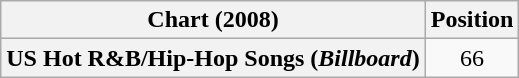<table class="wikitable plainrowheaders" style="text-align:center">
<tr>
<th scope="col">Chart (2008)</th>
<th scope="col">Position</th>
</tr>
<tr>
<th scope="row">US Hot R&B/Hip-Hop Songs (<em>Billboard</em>)</th>
<td>66</td>
</tr>
</table>
